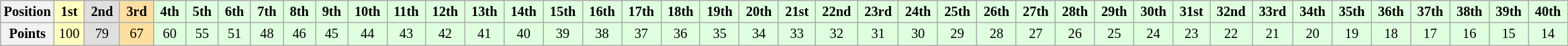<table class="wikitable" style="font-size:85%; text-align:center">
<tr>
<th>Position</th>
<td style="background:#ffffbf;"> <strong>1st</strong> </td>
<td style="background:#dfdfdf;"> <strong>2nd</strong> </td>
<td style="background:#ffdf9f;"> <strong>3rd</strong> </td>
<td style="background:#dfffdf;"> <strong>4th</strong> </td>
<td style="background:#dfffdf;"> <strong>5th</strong> </td>
<td style="background:#dfffdf;"> <strong>6th</strong> </td>
<td style="background:#dfffdf;"> <strong>7th</strong> </td>
<td style="background:#dfffdf;"> <strong>8th</strong> </td>
<td style="background:#dfffdf;"> <strong>9th</strong> </td>
<td style="background:#dfffdf;"> <strong>10th</strong> </td>
<td style="background:#dfffdf;"> <strong>11th</strong> </td>
<td style="background:#dfffdf;"> <strong>12th</strong> </td>
<td style="background:#dfffdf;"> <strong>13th</strong> </td>
<td style="background:#dfffdf;"> <strong>14th</strong> </td>
<td style="background:#dfffdf;"> <strong>15th</strong> </td>
<td style="background:#dfffdf;"> <strong>16th</strong> </td>
<td style="background:#dfffdf;"> <strong>17th</strong> </td>
<td style="background:#dfffdf;"> <strong>18th</strong> </td>
<td style="background:#dfffdf;"> <strong>19th</strong> </td>
<td style="background:#dfffdf;"> <strong>20th</strong> </td>
<td style="background:#dfffdf;"> <strong>21st</strong> </td>
<td style="background:#dfffdf;"> <strong>22nd</strong> </td>
<td style="background:#dfffdf;"> <strong>23rd</strong> </td>
<td style="background:#dfffdf;"> <strong>24th</strong> </td>
<td style="background:#dfffdf;"> <strong>25th</strong> </td>
<td style="background:#dfffdf;"> <strong>26th</strong> </td>
<td style="background:#dfffdf;"> <strong>27th</strong> </td>
<td style="background:#dfffdf;"> <strong>28th</strong> </td>
<td style="background:#dfffdf;"> <strong>29th</strong> </td>
<td style="background:#dfffdf;"> <strong>30th</strong> </td>
<td style="background:#dfffdf;"> <strong>31st</strong> </td>
<td style="background:#dfffdf;"> <strong>32nd</strong> </td>
<td style="background:#dfffdf;"> <strong>33rd</strong> </td>
<td style="background:#dfffdf;"> <strong>34th</strong> </td>
<td style="background:#dfffdf;"> <strong>35th</strong> </td>
<td style="background:#dfffdf;"> <strong>36th</strong> </td>
<td style="background:#dfffdf;"> <strong>37th</strong> </td>
<td style="background:#dfffdf;"> <strong>38th</strong> </td>
<td style="background:#dfffdf;"> <strong>39th</strong> </td>
<td style="background:#dfffdf;"> <strong>40th</strong> </td>
</tr>
<tr>
<th>Points</th>
<td style="background:#ffffbf;">100</td>
<td style="background:#dfdfdf;">79</td>
<td style="background:#ffdf9f;">67</td>
<td style="background:#dfffdf;">60</td>
<td style="background:#dfffdf;">55</td>
<td style="background:#dfffdf;">51</td>
<td style="background:#dfffdf;">48</td>
<td style="background:#dfffdf;">46</td>
<td style="background:#dfffdf;">45</td>
<td style="background:#dfffdf;">44</td>
<td style="background:#dfffdf;">43</td>
<td style="background:#dfffdf;">42</td>
<td style="background:#dfffdf;">41</td>
<td style="background:#dfffdf;">40</td>
<td style="background:#dfffdf;">39</td>
<td style="background:#dfffdf;">38</td>
<td style="background:#dfffdf;">37</td>
<td style="background:#dfffdf;">36</td>
<td style="background:#dfffdf;">35</td>
<td style="background:#dfffdf;">34</td>
<td style="background:#dfffdf;">33</td>
<td style="background:#dfffdf;">32</td>
<td style="background:#dfffdf;">31</td>
<td style="background:#dfffdf;">30</td>
<td style="background:#dfffdf;">29</td>
<td style="background:#dfffdf;">28</td>
<td style="background:#dfffdf;">27</td>
<td style="background:#dfffdf;">26</td>
<td style="background:#dfffdf;">25</td>
<td style="background:#dfffdf;">24</td>
<td style="background:#dfffdf;">23</td>
<td style="background:#dfffdf;">22</td>
<td style="background:#dfffdf;">21</td>
<td style="background:#dfffdf;">20</td>
<td style="background:#dfffdf;">19</td>
<td style="background:#dfffdf;">18</td>
<td style="background:#dfffdf;">17</td>
<td style="background:#dfffdf;">16</td>
<td style="background:#dfffdf;">15</td>
<td style="background:#dfffdf;">14</td>
</tr>
</table>
